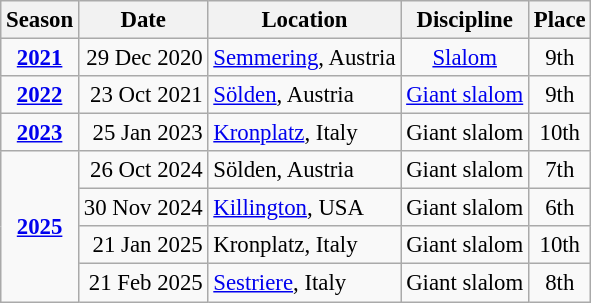<table class="wikitable" style="text-align:center; font-size:95%;">
<tr>
<th>Season</th>
<th>Date</th>
<th>Location</th>
<th>Discipline</th>
<th>Place</th>
</tr>
<tr>
<td><strong><a href='#'>2021</a></strong></td>
<td align=right>29 Dec 2020</td>
<td align=left> <a href='#'>Semmering</a>, Austria</td>
<td><a href='#'>Slalom</a></td>
<td>9th</td>
</tr>
<tr>
<td><strong><a href='#'>2022</a></strong></td>
<td align=right>23 Oct 2021</td>
<td align=left> <a href='#'>Sölden</a>, Austria</td>
<td><a href='#'>Giant slalom</a></td>
<td>9th</td>
</tr>
<tr>
<td><strong><a href='#'>2023</a></strong></td>
<td align=right>25 Jan 2023</td>
<td align=left> <a href='#'>Kronplatz</a>, Italy</td>
<td>Giant slalom</td>
<td>10th</td>
</tr>
<tr>
<td rowspan=4><strong><a href='#'>2025</a></strong></td>
<td align=right>26 Oct 2024</td>
<td align=left> Sölden, Austria</td>
<td>Giant slalom</td>
<td>7th</td>
</tr>
<tr>
<td align=right>30 Nov 2024</td>
<td align=left> <a href='#'>Killington</a>, USA</td>
<td>Giant slalom</td>
<td>6th</td>
</tr>
<tr>
<td align=right>21 Jan 2025</td>
<td align=left> Kronplatz, Italy</td>
<td>Giant slalom</td>
<td>10th</td>
</tr>
<tr>
<td align=right>21 Feb 2025</td>
<td align=left> <a href='#'>Sestriere</a>, Italy</td>
<td>Giant slalom</td>
<td>8th</td>
</tr>
</table>
